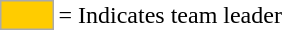<table>
<tr>
<td style="background-color:#FFCC00; border:1px solid #aaaaaa; width:2em;"></td>
<td>= Indicates team leader</td>
</tr>
</table>
